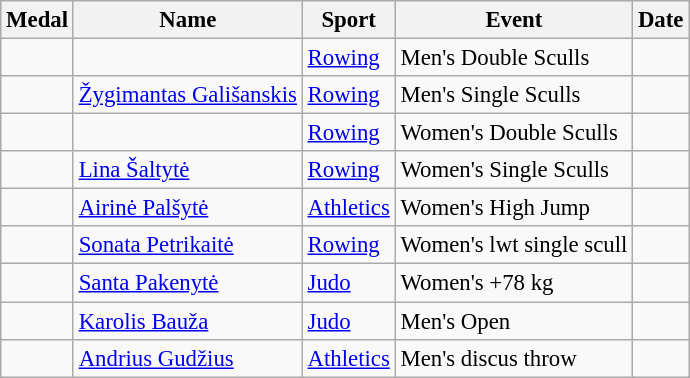<table class="wikitable sortable" style="font-size: 95%;">
<tr>
<th>Medal</th>
<th>Name</th>
<th>Sport</th>
<th>Event</th>
<th>Date</th>
</tr>
<tr>
<td></td>
<td></td>
<td><a href='#'>Rowing</a></td>
<td>Men's Double Sculls</td>
<td></td>
</tr>
<tr>
<td></td>
<td><a href='#'>Žygimantas Gališanskis</a></td>
<td><a href='#'>Rowing</a></td>
<td>Men's Single Sculls</td>
<td></td>
</tr>
<tr>
<td></td>
<td></td>
<td><a href='#'>Rowing</a></td>
<td>Women's Double Sculls</td>
<td></td>
</tr>
<tr>
<td></td>
<td><a href='#'>Lina Šaltytė</a></td>
<td><a href='#'>Rowing</a></td>
<td>Women's Single Sculls</td>
<td></td>
</tr>
<tr>
<td></td>
<td><a href='#'>Airinė Palšytė</a></td>
<td><a href='#'>Athletics</a></td>
<td>Women's High Jump</td>
<td></td>
</tr>
<tr>
<td></td>
<td><a href='#'>Sonata Petrikaitė</a></td>
<td><a href='#'>Rowing</a></td>
<td>Women's lwt single scull</td>
<td></td>
</tr>
<tr>
<td></td>
<td><a href='#'>Santa Pakenytė</a></td>
<td><a href='#'>Judo</a></td>
<td>Women's +78 kg</td>
<td></td>
</tr>
<tr>
<td></td>
<td><a href='#'>Karolis Bauža</a></td>
<td><a href='#'>Judo</a></td>
<td>Men's Open</td>
<td></td>
</tr>
<tr>
<td></td>
<td><a href='#'>Andrius Gudžius</a></td>
<td><a href='#'>Athletics</a></td>
<td>Men's discus throw</td>
<td></td>
</tr>
</table>
